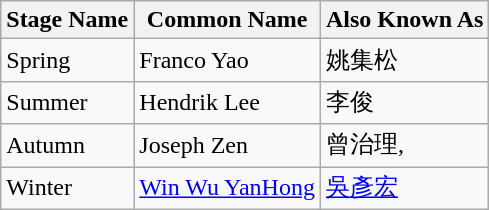<table class="wikitable">
<tr>
<th>Stage Name</th>
<th>Common Name</th>
<th>Also Known As</th>
</tr>
<tr>
<td>Spring</td>
<td>Franco Yao</td>
<td>姚集松</td>
</tr>
<tr>
<td>Summer</td>
<td>Hendrik Lee</td>
<td>李俊</td>
</tr>
<tr>
<td>Autumn</td>
<td>Joseph Zen</td>
<td>曾治理,</td>
</tr>
<tr>
<td>Winter</td>
<td><a href='#'>Win Wu YanHong</a></td>
<td><a href='#'>吳彥宏</a></td>
</tr>
</table>
